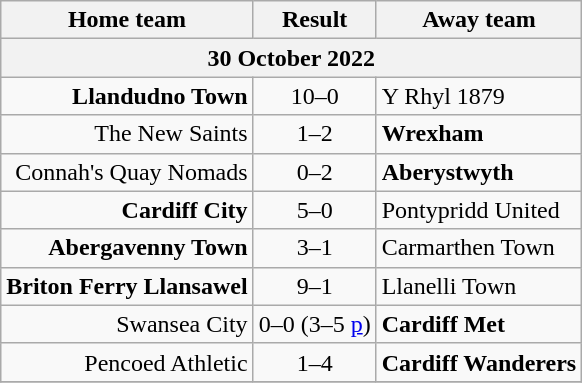<table class="wikitable">
<tr>
<th>Home team</th>
<th>Result</th>
<th>Away team</th>
</tr>
<tr>
<th colspan = 3>30 October 2022</th>
</tr>
<tr>
<td style="text-align:right;"><strong>Llandudno Town</strong></td>
<td style="text-align:center;">10–0</td>
<td>Y Rhyl 1879</td>
</tr>
<tr>
<td style="text-align:right;">The New Saints</td>
<td style="text-align:center;">1–2</td>
<td><strong>Wrexham</strong></td>
</tr>
<tr>
<td style="text-align:right;">Connah's Quay Nomads</td>
<td style="text-align:center;">0–2</td>
<td><strong>Aberystwyth</strong></td>
</tr>
<tr>
<td style="text-align:right;"><strong>Cardiff City</strong></td>
<td style="text-align:center;">5–0</td>
<td>Pontypridd United</td>
</tr>
<tr>
<td style="text-align:right;"><strong>Abergavenny Town</strong></td>
<td style="text-align:center;">3–1</td>
<td>Carmarthen Town</td>
</tr>
<tr>
<td style="text-align:right;"><strong>Briton Ferry Llansawel</strong></td>
<td style="text-align:center;">9–1</td>
<td>Llanelli Town</td>
</tr>
<tr>
<td style="text-align:right;">Swansea City</td>
<td style="text-align:center;">0–0 (3–5 <a href='#'>p</a>)</td>
<td><strong>Cardiff Met</strong></td>
</tr>
<tr>
<td style="text-align:right;">Pencoed Athletic</td>
<td style="text-align:center;">1–4</td>
<td><strong>Cardiff Wanderers</strong></td>
</tr>
<tr>
</tr>
</table>
